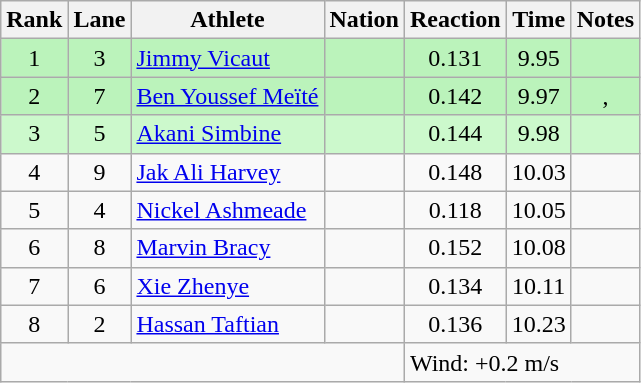<table class="wikitable sortable" style="text-align:center">
<tr>
<th>Rank</th>
<th>Lane</th>
<th>Athlete</th>
<th>Nation</th>
<th>Reaction</th>
<th>Time</th>
<th>Notes</th>
</tr>
<tr style="background:#bbf3bb;">
<td>1</td>
<td>3</td>
<td align=left><a href='#'>Jimmy Vicaut</a></td>
<td align=left></td>
<td>0.131</td>
<td>9.95</td>
<td></td>
</tr>
<tr style="background:#bbf3bb;">
<td>2</td>
<td>7</td>
<td align=left><a href='#'>Ben Youssef Meïté</a></td>
<td align=left></td>
<td>0.142</td>
<td>9.97</td>
<td>, </td>
</tr>
<tr style="background:#ccf9cc;">
<td>3</td>
<td>5</td>
<td align=left><a href='#'>Akani Simbine</a></td>
<td align=left></td>
<td>0.144</td>
<td>9.98</td>
<td></td>
</tr>
<tr style=>
<td>4</td>
<td>9</td>
<td align=left><a href='#'>Jak Ali Harvey</a></td>
<td align=left></td>
<td>0.148</td>
<td>10.03</td>
<td></td>
</tr>
<tr style=>
<td>5</td>
<td>4</td>
<td align=left><a href='#'>Nickel Ashmeade</a></td>
<td align=left></td>
<td>0.118</td>
<td>10.05</td>
<td></td>
</tr>
<tr style=>
<td>6</td>
<td>8</td>
<td align=left><a href='#'>Marvin Bracy</a></td>
<td align=left></td>
<td>0.152</td>
<td>10.08</td>
<td></td>
</tr>
<tr style=>
<td>7</td>
<td>6</td>
<td align=left><a href='#'>Xie Zhenye</a></td>
<td align=left></td>
<td>0.134</td>
<td>10.11</td>
<td></td>
</tr>
<tr style=>
<td>8</td>
<td>2</td>
<td align=left><a href='#'>Hassan Taftian</a></td>
<td align=left></td>
<td>0.136</td>
<td>10.23</td>
<td></td>
</tr>
<tr class="sortbottom">
<td colspan=4></td>
<td colspan="3" style="text-align:left;">Wind: +0.2 m/s</td>
</tr>
</table>
